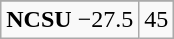<table class="wikitable">
<tr align="center">
</tr>
<tr align="center">
<td><strong>NCSU</strong> −27.5</td>
<td>45</td>
</tr>
</table>
